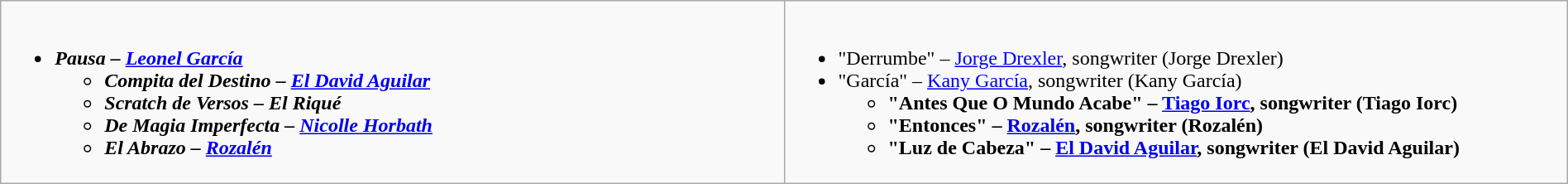<table class="wikitable" width="100%">
<tr>
<td style="vertical-align:top;" width="50%"><br><ul><li><strong><em>Pausa<em> – <a href='#'>Leonel García</a><strong><ul><li></em>Compita del Destino<em> – <a href='#'>El David Aguilar</a></li><li></em>Scratch de Versos<em> – El Riqué</li><li></em>De Magia Imperfecta<em> – <a href='#'>Nicolle Horbath</a></li><li></em>El Abrazo<em> – <a href='#'>Rozalén</a></li></ul></li></ul></td>
<td style="vertical-align:top;" width="50%"><br><ul><li></strong>"Derrumbe" – <a href='#'>Jorge Drexler</a>, songwriter (Jorge Drexler)<strong></li><li></strong>"García" – <a href='#'>Kany García</a>, songwriter (Kany García)<strong><ul><li>"Antes Que O Mundo Acabe" – <a href='#'>Tiago Iorc</a>, songwriter (Tiago Iorc)</li><li>"Entonces" – <a href='#'>Rozalén</a>, songwriter (Rozalén)</li><li>"Luz de Cabeza" – <a href='#'>El David Aguilar</a>, songwriter (El David Aguilar)</li></ul></li></ul></td>
</tr>
</table>
